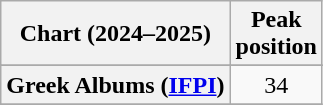<table class="wikitable sortable plainrowheaders" style="text-align:center">
<tr>
<th scope="col">Chart (2024–2025)</th>
<th scope="col">Peak<br>position</th>
</tr>
<tr>
</tr>
<tr>
<th scope="row">Greek Albums (<a href='#'>IFPI</a>)</th>
<td>34</td>
</tr>
<tr>
</tr>
</table>
